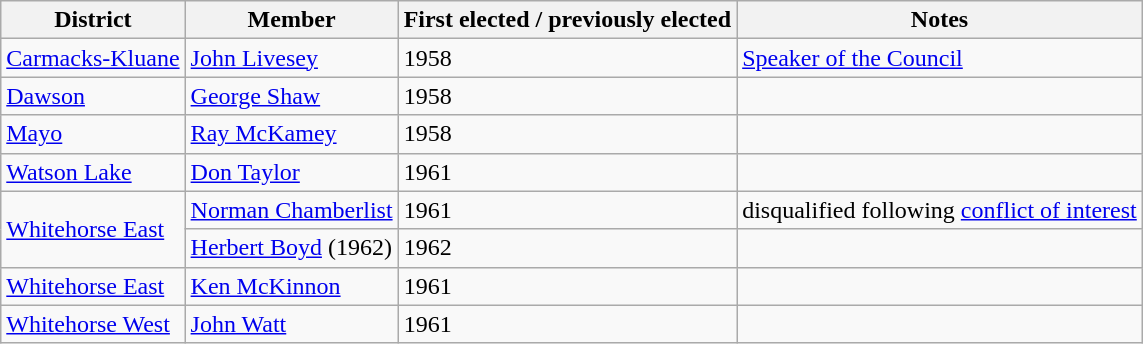<table class="wikitable sortable">
<tr>
<th>District</th>
<th>Member</th>
<th>First elected / previously elected</th>
<th>Notes</th>
</tr>
<tr>
<td><a href='#'>Carmacks-Kluane</a></td>
<td><a href='#'>John Livesey</a></td>
<td>1958</td>
<td><a href='#'>Speaker of the Council</a></td>
</tr>
<tr>
<td><a href='#'>Dawson</a></td>
<td><a href='#'>George Shaw</a></td>
<td>1958</td>
<td></td>
</tr>
<tr>
<td><a href='#'>Mayo</a></td>
<td><a href='#'>Ray McKamey</a></td>
<td>1958</td>
<td></td>
</tr>
<tr>
<td><a href='#'>Watson Lake</a></td>
<td><a href='#'>Don Taylor</a></td>
<td>1961</td>
<td></td>
</tr>
<tr>
<td rowspan=2><a href='#'>Whitehorse East</a></td>
<td><a href='#'>Norman Chamberlist</a></td>
<td>1961</td>
<td>disqualified following <a href='#'>conflict of interest</a></td>
</tr>
<tr>
<td><a href='#'>Herbert Boyd</a> (1962)</td>
<td>1962</td>
<td></td>
</tr>
<tr>
<td><a href='#'>Whitehorse East</a></td>
<td><a href='#'>Ken McKinnon</a></td>
<td>1961</td>
<td></td>
</tr>
<tr>
<td><a href='#'>Whitehorse West</a></td>
<td><a href='#'>John Watt</a></td>
<td>1961</td>
<td></td>
</tr>
</table>
